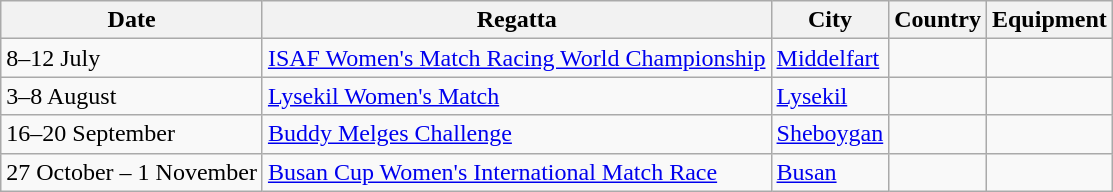<table class="wikitable">
<tr>
<th>Date</th>
<th>Regatta</th>
<th>City</th>
<th>Country</th>
<th>Equipment</th>
</tr>
<tr>
<td>8–12 July</td>
<td><a href='#'>ISAF Women's Match Racing World Championship</a></td>
<td><a href='#'>Middelfart</a></td>
<td></td>
<td></td>
</tr>
<tr>
<td>3–8 August</td>
<td><a href='#'>Lysekil Women's Match</a></td>
<td><a href='#'>Lysekil</a></td>
<td></td>
<td></td>
</tr>
<tr>
<td>16–20 September</td>
<td><a href='#'>Buddy Melges Challenge</a></td>
<td><a href='#'>Sheboygan</a></td>
<td></td>
<td></td>
</tr>
<tr>
<td>27 October – 1 November</td>
<td><a href='#'>Busan Cup Women's International Match Race</a></td>
<td><a href='#'>Busan</a></td>
<td></td>
<td></td>
</tr>
</table>
